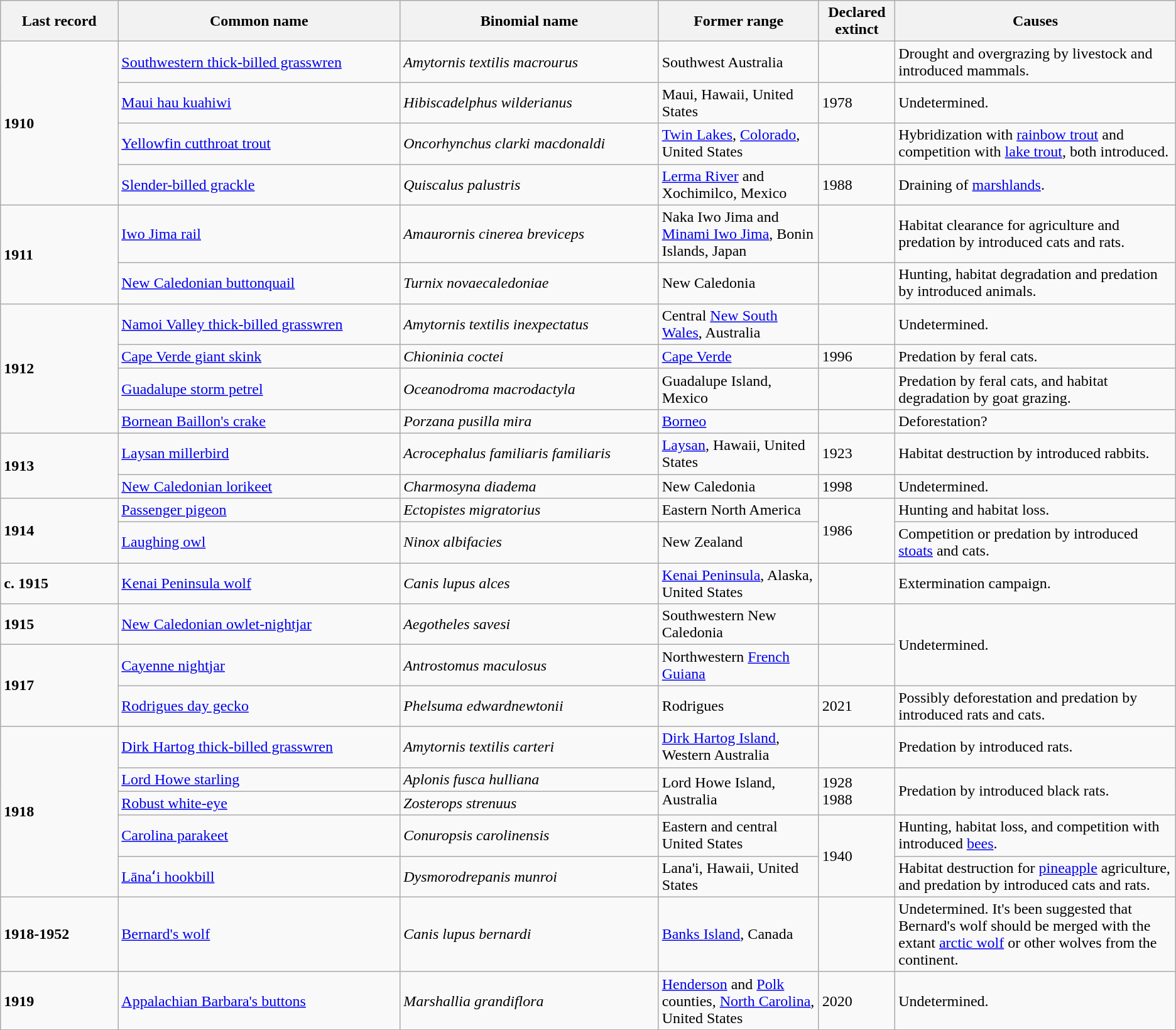<table class="wikitable sortable">
<tr>
<th style="width:10%;">Last record</th>
<th style="width:24%;">Common name</th>
<th style="width:22%;">Binomial name</th>
<th>Former range</th>
<th>Declared extinct</th>
<th>Causes</th>
</tr>
<tr>
<td rowspan="4"><strong>1910</strong></td>
<td><a href='#'>Southwestern thick-billed grasswren</a></td>
<td><em>Amytornis textilis macrourus</em></td>
<td>Southwest Australia</td>
<td></td>
<td>Drought and overgrazing by livestock and introduced mammals.</td>
</tr>
<tr>
<td><a href='#'>Maui hau kuahiwi</a></td>
<td><em>Hibiscadelphus wilderianus</em></td>
<td>Maui, Hawaii, United States</td>
<td>1978 </td>
<td>Undetermined.</td>
</tr>
<tr>
<td><a href='#'>Yellowfin cutthroat trout</a></td>
<td><em>Oncorhynchus clarki macdonaldi</em></td>
<td><a href='#'>Twin Lakes</a>, <a href='#'>Colorado</a>, United States</td>
<td></td>
<td>Hybridization with <a href='#'>rainbow trout</a> and competition with <a href='#'>lake trout</a>, both introduced.</td>
</tr>
<tr>
<td><a href='#'>Slender-billed grackle</a></td>
<td><em>Quiscalus palustris</em></td>
<td><a href='#'>Lerma River</a> and Xochimilco, Mexico</td>
<td>1988 </td>
<td>Draining of <a href='#'>marshlands</a>.</td>
</tr>
<tr>
<td rowspan="2"><strong>1911</strong></td>
<td><a href='#'>Iwo Jima rail</a></td>
<td><em>Amaurornis cinerea breviceps</em></td>
<td>Naka Iwo Jima and <a href='#'>Minami Iwo Jima</a>, Bonin Islands, Japan</td>
<td></td>
<td>Habitat clearance for agriculture and predation by introduced cats and rats.</td>
</tr>
<tr>
<td><a href='#'>New Caledonian buttonquail</a></td>
<td><em>Turnix novaecaledoniae</em></td>
<td>New Caledonia</td>
<td></td>
<td>Hunting, habitat degradation and predation by introduced animals.</td>
</tr>
<tr>
<td rowspan="4"><strong>1912</strong></td>
<td><a href='#'>Namoi Valley thick-billed grasswren</a></td>
<td><em>Amytornis textilis inexpectatus</em></td>
<td>Central <a href='#'>New South Wales</a>, Australia</td>
<td></td>
<td>Undetermined.</td>
</tr>
<tr>
<td><a href='#'>Cape Verde giant skink</a></td>
<td><em>Chioninia coctei</em></td>
<td><a href='#'>Cape Verde</a></td>
<td>1996 </td>
<td>Predation by feral cats.</td>
</tr>
<tr>
<td><a href='#'>Guadalupe storm petrel</a></td>
<td><em>Oceanodroma macrodactyla</em></td>
<td>Guadalupe Island, Mexico</td>
<td></td>
<td>Predation by feral cats, and habitat degradation by goat grazing.</td>
</tr>
<tr>
<td><a href='#'>Bornean Baillon's crake</a></td>
<td><em>Porzana pusilla mira</em></td>
<td><a href='#'>Borneo</a></td>
<td></td>
<td>Deforestation?</td>
</tr>
<tr>
<td rowspan="2"><strong>1913</strong></td>
<td><a href='#'>Laysan millerbird</a></td>
<td><em>Acrocephalus familiaris familiaris</em></td>
<td><a href='#'>Laysan</a>, Hawaii, United States</td>
<td>1923</td>
<td>Habitat destruction by introduced rabbits.</td>
</tr>
<tr>
<td><a href='#'>New Caledonian lorikeet</a></td>
<td><em>Charmosyna diadema</em></td>
<td>New Caledonia</td>
<td>1998</td>
<td>Undetermined.</td>
</tr>
<tr>
<td rowspan="2"><strong>1914</strong></td>
<td><a href='#'>Passenger pigeon</a></td>
<td><em>Ectopistes migratorius</em></td>
<td>Eastern North America</td>
<td rowspan="2">1986 </td>
<td>Hunting and habitat loss.</td>
</tr>
<tr>
<td><a href='#'>Laughing owl</a></td>
<td><em>Ninox albifacies</em></td>
<td>New Zealand</td>
<td>Competition or predation by introduced <a href='#'>stoats</a> and cats.</td>
</tr>
<tr>
<td><strong>c. 1915</strong></td>
<td><a href='#'>Kenai Peninsula wolf</a></td>
<td><em>Canis lupus alces</em></td>
<td><a href='#'>Kenai Peninsula</a>, Alaska, United States</td>
<td></td>
<td>Extermination campaign.</td>
</tr>
<tr>
<td><strong>1915</strong></td>
<td><a href='#'>New Caledonian owlet-nightjar</a></td>
<td><em>Aegotheles savesi</em></td>
<td>Southwestern New Caledonia</td>
<td></td>
<td rowspan="2">Undetermined.</td>
</tr>
<tr>
<td rowspan="2"><strong>1917</strong></td>
<td><a href='#'>Cayenne nightjar</a></td>
<td><em>Antrostomus maculosus</em></td>
<td>Northwestern <a href='#'>French Guiana</a></td>
<td></td>
</tr>
<tr>
<td><a href='#'>Rodrigues day gecko</a></td>
<td><em>Phelsuma edwardnewtonii</em></td>
<td>Rodrigues</td>
<td>2021 </td>
<td>Possibly deforestation and predation by introduced rats and cats.</td>
</tr>
<tr>
<td rowspan="5"><strong>1918</strong></td>
<td><a href='#'>Dirk Hartog thick-billed grasswren</a></td>
<td><em>Amytornis textilis carteri</em></td>
<td><a href='#'>Dirk Hartog Island</a>, Western Australia</td>
<td></td>
<td>Predation by introduced rats.</td>
</tr>
<tr>
<td><a href='#'>Lord Howe starling</a></td>
<td><em>Aplonis fusca hulliana</em></td>
<td rowspan="2">Lord Howe Island, Australia</td>
<td rowspan="2">1928<br>1988 </td>
<td rowspan="2">Predation by introduced black rats.</td>
</tr>
<tr>
<td><a href='#'>Robust white-eye</a></td>
<td><em>Zosterops strenuus</em></td>
</tr>
<tr>
<td><a href='#'>Carolina parakeet</a></td>
<td><em>Conuropsis carolinensis</em></td>
<td>Eastern and central United States</td>
<td rowspan="2">1940 </td>
<td>Hunting, habitat loss, and competition with introduced <a href='#'>bees</a>.</td>
</tr>
<tr>
<td><a href='#'>Lānaʻi hookbill</a></td>
<td><em>Dysmorodrepanis munroi</em></td>
<td>Lana'i, Hawaii, United States</td>
<td>Habitat destruction for <a href='#'>pineapple</a> agriculture, and predation by introduced cats and rats.</td>
</tr>
<tr>
<td><strong>1918-1952</strong></td>
<td><a href='#'>Bernard's wolf</a></td>
<td><em>Canis lupus bernardi</em></td>
<td><a href='#'>Banks Island</a>, Canada</td>
<td></td>
<td>Undetermined. It's been suggested that Bernard's wolf should be merged with the extant <a href='#'>arctic wolf</a> or other wolves from the continent.</td>
</tr>
<tr>
<td><strong>1919</strong></td>
<td><a href='#'>Appalachian Barbara's buttons</a></td>
<td><em>Marshallia grandiflora</em></td>
<td><a href='#'>Henderson</a> and <a href='#'>Polk</a> counties, <a href='#'>North Carolina</a>, United States</td>
<td>2020</td>
<td>Undetermined.</td>
</tr>
</table>
